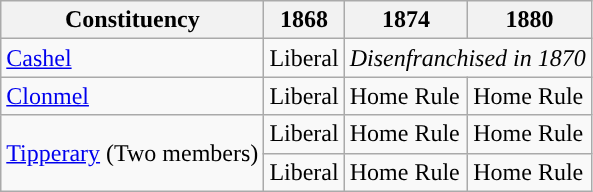<table class="wikitable">
<tr>
<th>Constituency</th>
<th>1868</th>
<th>1874</th>
<th>1880</th>
</tr>
<tr>
<td><a href='#'>Cashel</a></td>
<td>Liberal</td>
<td colspan="2"><em>Disenfranchised in 1870</em></td>
</tr>
<tr>
<td><a href='#'>Clonmel</a></td>
<td>Liberal</td>
<td>Home Rule</td>
<td>Home Rule</td>
</tr>
<tr>
<td rowspan="2"><a href='#'>Tipperary</a> (Two members)</td>
<td>Liberal</td>
<td>Home Rule</td>
<td>Home Rule</td>
</tr>
<tr>
<td>Liberal</td>
<td>Home Rule</td>
<td>Home Rule</td>
</tr>
</table>
